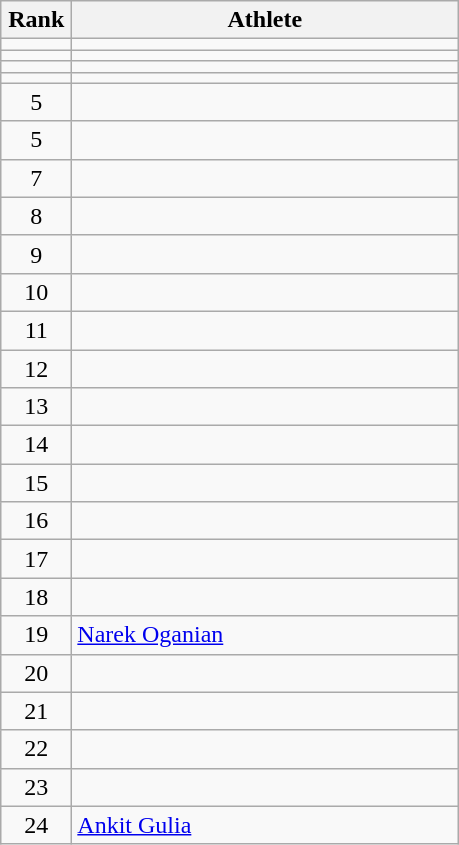<table class="wikitable" style="text-align: center;">
<tr>
<th width=40>Rank</th>
<th width=250>Athlete</th>
</tr>
<tr>
<td></td>
<td align="left"></td>
</tr>
<tr>
<td></td>
<td align="left"></td>
</tr>
<tr>
<td></td>
<td align="left"></td>
</tr>
<tr>
<td></td>
<td align="left"></td>
</tr>
<tr>
<td>5</td>
<td align="left"></td>
</tr>
<tr>
<td>5</td>
<td align="left"></td>
</tr>
<tr>
<td>7</td>
<td align="left"></td>
</tr>
<tr>
<td>8</td>
<td align="left"></td>
</tr>
<tr>
<td>9</td>
<td align="left"></td>
</tr>
<tr>
<td>10</td>
<td align="left"></td>
</tr>
<tr>
<td>11</td>
<td align="left"></td>
</tr>
<tr>
<td>12</td>
<td align="left"></td>
</tr>
<tr>
<td>13</td>
<td align="left"></td>
</tr>
<tr>
<td>14</td>
<td align="left"></td>
</tr>
<tr>
<td>15</td>
<td align="left"></td>
</tr>
<tr>
<td>16</td>
<td align="left"></td>
</tr>
<tr>
<td>17</td>
<td align="left"></td>
</tr>
<tr>
<td>18</td>
<td align="left"></td>
</tr>
<tr>
<td>19</td>
<td align="left"> <a href='#'>Narek Oganian</a> </td>
</tr>
<tr>
<td>20</td>
<td align="left"></td>
</tr>
<tr>
<td>21</td>
<td align="left"></td>
</tr>
<tr>
<td>22</td>
<td align="left"></td>
</tr>
<tr>
<td>23</td>
<td align="left"></td>
</tr>
<tr>
<td>24</td>
<td align="left"> <a href='#'>Ankit Gulia</a> </td>
</tr>
</table>
